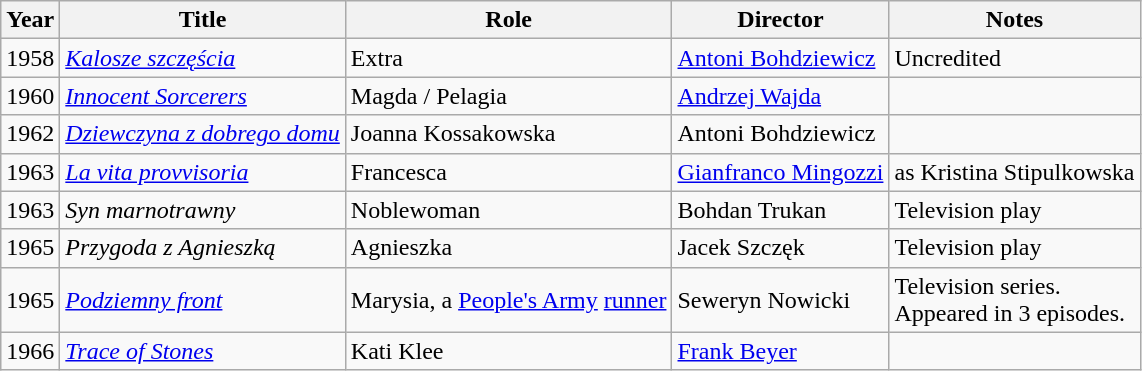<table class="wikitable sortable">
<tr>
<th>Year</th>
<th>Title</th>
<th>Role</th>
<th>Director</th>
<th>Notes</th>
</tr>
<tr>
<td>1958</td>
<td><em><a href='#'>Kalosze szczęścia</a></em></td>
<td>Extra</td>
<td><a href='#'>Antoni Bohdziewicz</a></td>
<td>Uncredited</td>
</tr>
<tr>
<td>1960</td>
<td><em><a href='#'>Innocent Sorcerers</a></em></td>
<td>Magda / Pelagia</td>
<td><a href='#'>Andrzej Wajda</a></td>
<td></td>
</tr>
<tr>
<td>1962</td>
<td><em><a href='#'>Dziewczyna z dobrego domu</a></em></td>
<td>Joanna Kossakowska</td>
<td>Antoni Bohdziewicz</td>
<td></td>
</tr>
<tr>
<td>1963</td>
<td><em><a href='#'>La vita provvisoria</a></em></td>
<td>Francesca</td>
<td><a href='#'>Gianfranco Mingozzi</a></td>
<td>as Kristina Stipulkowska</td>
</tr>
<tr>
<td>1963</td>
<td><em>Syn marnotrawny</em></td>
<td>Noblewoman</td>
<td>Bohdan Trukan</td>
<td>Television play</td>
</tr>
<tr>
<td>1965</td>
<td><em>Przygoda z Agnieszką</em></td>
<td>Agnieszka</td>
<td>Jacek Szczęk</td>
<td>Television play</td>
</tr>
<tr>
<td>1965</td>
<td><em><a href='#'>Podziemny front</a></em></td>
<td>Marysia, a <a href='#'>People's Army</a> <a href='#'>runner</a></td>
<td>Seweryn Nowicki</td>
<td>Television series.<br>Appeared in 3 episodes.</td>
</tr>
<tr>
<td>1966</td>
<td><em><a href='#'>Trace of Stones</a></em></td>
<td>Kati Klee</td>
<td><a href='#'>Frank Beyer</a></td>
</tr>
</table>
